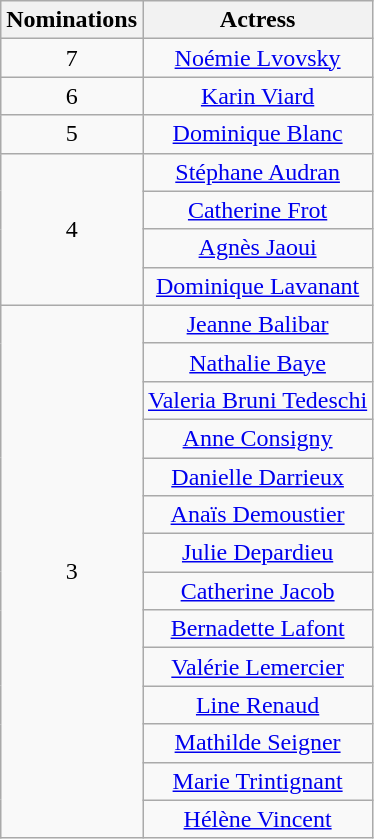<table class="wikitable" style="text-align: center">
<tr>
<th scope="col" width="55">Nominations</th>
<th scope="col" align="center">Actress</th>
</tr>
<tr>
<td align="center">7</td>
<td><a href='#'>Noémie Lvovsky</a></td>
</tr>
<tr>
<td align="center">6</td>
<td><a href='#'>Karin Viard</a></td>
</tr>
<tr>
<td align="center">5</td>
<td><a href='#'>Dominique Blanc</a></td>
</tr>
<tr>
<td rowspan="4" align="center">4</td>
<td><a href='#'>Stéphane Audran</a></td>
</tr>
<tr>
<td><a href='#'>Catherine Frot</a></td>
</tr>
<tr>
<td><a href='#'>Agnès Jaoui</a></td>
</tr>
<tr>
<td><a href='#'>Dominique Lavanant</a></td>
</tr>
<tr>
<td rowspan="14" align="center">3</td>
<td><a href='#'>Jeanne Balibar</a></td>
</tr>
<tr>
<td><a href='#'>Nathalie Baye</a></td>
</tr>
<tr>
<td><a href='#'>Valeria Bruni Tedeschi</a></td>
</tr>
<tr>
<td><a href='#'>Anne Consigny</a></td>
</tr>
<tr>
<td><a href='#'>Danielle Darrieux</a></td>
</tr>
<tr>
<td><a href='#'>Anaïs Demoustier</a></td>
</tr>
<tr>
<td><a href='#'>Julie Depardieu</a></td>
</tr>
<tr>
<td><a href='#'>Catherine Jacob</a></td>
</tr>
<tr>
<td><a href='#'>Bernadette Lafont</a></td>
</tr>
<tr>
<td><a href='#'>Valérie Lemercier</a></td>
</tr>
<tr>
<td><a href='#'>Line Renaud</a></td>
</tr>
<tr>
<td><a href='#'>Mathilde Seigner</a></td>
</tr>
<tr>
<td><a href='#'>Marie Trintignant</a></td>
</tr>
<tr>
<td><a href='#'>Hélène Vincent</a></td>
</tr>
</table>
